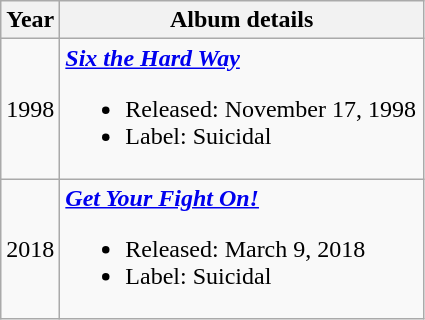<table class="wikitable">
<tr>
<th>Year</th>
<th width="235">Album details</th>
</tr>
<tr>
<td>1998</td>
<td><strong><em><a href='#'>Six the Hard Way</a></em></strong><br><ul><li>Released: November 17, 1998</li><li>Label: Suicidal</li></ul></td>
</tr>
<tr>
<td>2018</td>
<td><strong><em><a href='#'>Get Your Fight On!</a></em></strong><br><ul><li>Released: March 9, 2018</li><li>Label: Suicidal</li></ul></td>
</tr>
</table>
